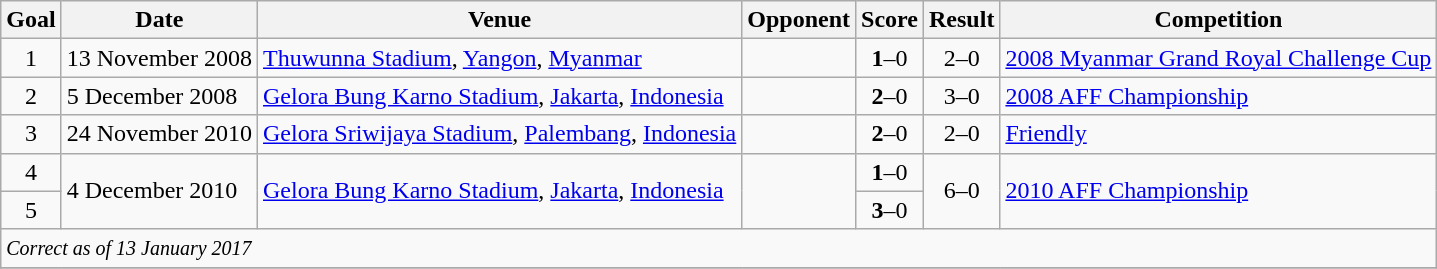<table class="wikitable">
<tr>
<th>Goal</th>
<th>Date</th>
<th>Venue</th>
<th>Opponent</th>
<th>Score</th>
<th>Result</th>
<th>Competition </th>
</tr>
<tr>
<td align=center>1</td>
<td>13 November 2008</td>
<td><a href='#'>Thuwunna Stadium</a>, <a href='#'>Yangon</a>, <a href='#'>Myanmar</a></td>
<td></td>
<td align=center><strong>1</strong>–0</td>
<td align=center>2–0</td>
<td><a href='#'>2008 Myanmar Grand Royal Challenge Cup</a></td>
</tr>
<tr>
<td align=center>2</td>
<td>5 December 2008</td>
<td><a href='#'>Gelora Bung Karno Stadium</a>, <a href='#'>Jakarta</a>, <a href='#'>Indonesia</a></td>
<td></td>
<td align=center><strong>2</strong>–0</td>
<td align=center>3–0</td>
<td><a href='#'>2008 AFF Championship</a></td>
</tr>
<tr>
<td align=center>3</td>
<td>24 November 2010</td>
<td><a href='#'>Gelora Sriwijaya Stadium</a>, <a href='#'>Palembang</a>, <a href='#'>Indonesia</a></td>
<td></td>
<td align=center><strong>2</strong>–0</td>
<td align=center>2–0</td>
<td><a href='#'>Friendly</a></td>
</tr>
<tr>
<td align=center>4</td>
<td rowspan=2>4 December 2010</td>
<td rowspan="2"><a href='#'>Gelora Bung Karno Stadium</a>, <a href='#'>Jakarta</a>, <a href='#'>Indonesia</a></td>
<td rowspan=2></td>
<td align=center><strong>1</strong>–0</td>
<td rowspan=2 align=center>6–0</td>
<td rowspan=2><a href='#'>2010 AFF Championship</a></td>
</tr>
<tr>
<td align=center>5</td>
<td align=center><strong>3</strong>–0</td>
</tr>
<tr>
<td colspan="12"><small><em>Correct as of 13 January 2017</em></small></td>
</tr>
<tr>
</tr>
</table>
